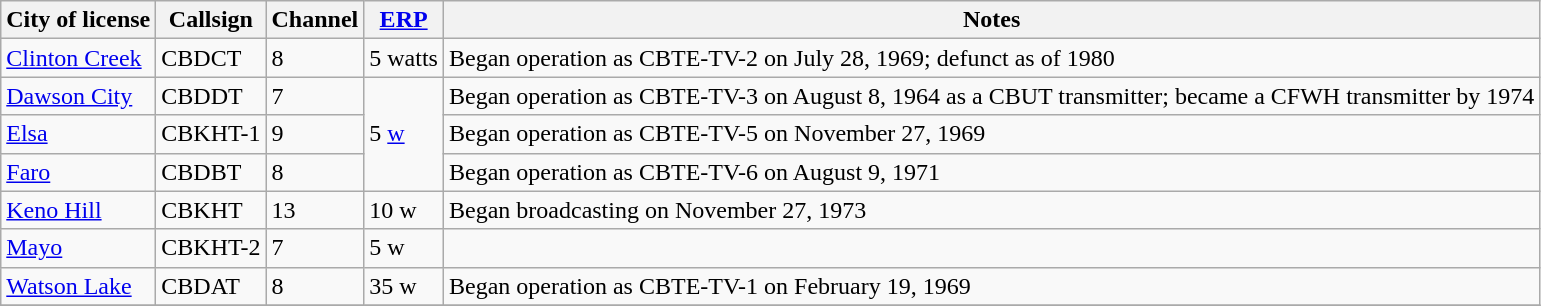<table class="wikitable sortable">
<tr>
<th>City of license</th>
<th>Callsign</th>
<th>Channel</th>
<th><a href='#'>ERP</a></th>
<th>Notes</th>
</tr>
<tr>
<td><a href='#'>Clinton Creek</a></td>
<td>CBDCT</td>
<td>8</td>
<td>5 watts</td>
<td>Began operation as CBTE-TV-2 on July 28, 1969; defunct as of 1980</td>
</tr>
<tr>
<td><a href='#'>Dawson City</a></td>
<td>CBDDT</td>
<td>7</td>
<td rowspan=3>5 <a href='#'>w</a></td>
<td>Began operation as CBTE-TV-3 on August 8, 1964 as a CBUT transmitter; became a CFWH transmitter by 1974</td>
</tr>
<tr>
<td><a href='#'>Elsa</a></td>
<td>CBKHT-1</td>
<td>9</td>
<td>Began operation as CBTE-TV-5 on November 27, 1969</td>
</tr>
<tr>
<td><a href='#'>Faro</a></td>
<td>CBDBT</td>
<td>8</td>
<td>Began operation as CBTE-TV-6 on August 9, 1971</td>
</tr>
<tr>
<td><a href='#'>Keno Hill</a></td>
<td>CBKHT</td>
<td>13</td>
<td>10 w</td>
<td>Began broadcasting on November 27, 1973</td>
</tr>
<tr>
<td><a href='#'>Mayo</a></td>
<td>CBKHT-2</td>
<td>7</td>
<td>5 w</td>
</tr>
<tr>
<td><a href='#'>Watson Lake</a></td>
<td>CBDAT</td>
<td>8</td>
<td>35 w</td>
<td>Began operation as CBTE-TV-1 on February 19, 1969</td>
</tr>
<tr>
</tr>
</table>
